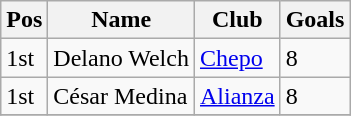<table class="wikitable" border="1">
<tr>
<th width="23">Pos</th>
<th>Name</th>
<th>Club</th>
<th>Goals</th>
</tr>
<tr>
<td>1st</td>
<td> Delano Welch</td>
<td><a href='#'>Chepo</a></td>
<td>8</td>
</tr>
<tr>
<td>1st</td>
<td> César Medina</td>
<td><a href='#'>Alianza</a></td>
<td>8</td>
</tr>
<tr>
</tr>
</table>
